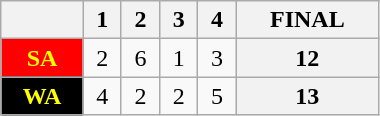<table class=wikitable style="width:20%;15%;15%;15%;15%;20%">
<tr>
<th></th>
<th>1</th>
<th>2</th>
<th>3</th>
<th>4</th>
<th>FINAL</th>
</tr>
<tr>
<th style="background:red; color:yellow">SA</th>
<td align=center>2</td>
<td align=center>6</td>
<td align=center>1</td>
<td align=center>3</td>
<th>12</th>
</tr>
<tr>
<th style="background:black; color:yellow">WA</th>
<td align=center>4</td>
<td align=center>2</td>
<td align=center>2</td>
<td align=center>5</td>
<th>13</th>
</tr>
</table>
